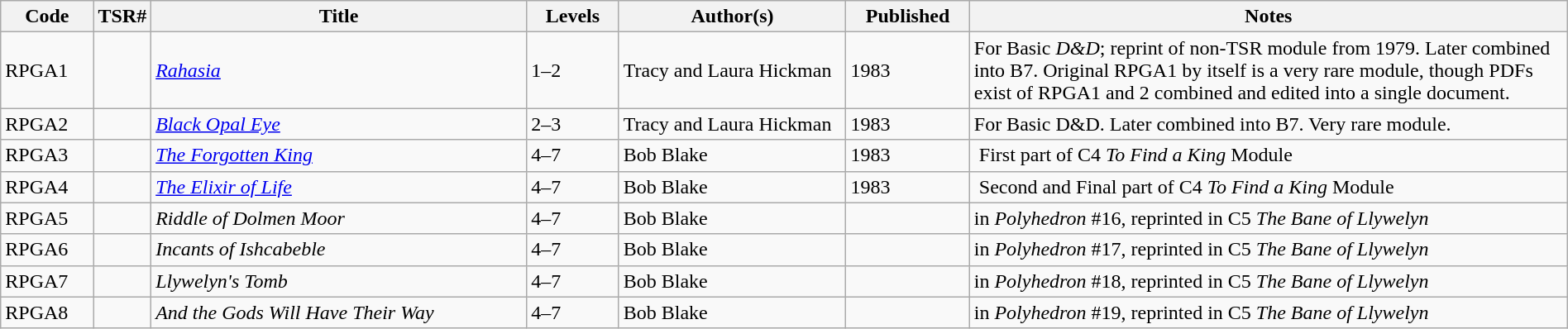<table class="wikitable" style="width: 100%">
<tr>
<th scope="col" style="width: 6%;">Code</th>
<th>TSR#</th>
<th scope="col" style="width: 25%;">Title</th>
<th scope="col" style="width: 6%;">Levels</th>
<th scope="col" style="width: 15%;">Author(s)</th>
<th scope="col" style="width: 8%;">Published</th>
<th scope="col" style="width: 40%;">Notes</th>
</tr>
<tr>
<td>RPGA1</td>
<td></td>
<td><em><a href='#'>Rahasia</a></em></td>
<td>1–2</td>
<td>Tracy and Laura Hickman</td>
<td>1983</td>
<td>For Basic <em>D&D</em>; reprint of non-TSR module from 1979. Later combined into B7. Original RPGA1 by itself is a very rare module, though PDFs exist of RPGA1 and 2 combined and edited into a single document.</td>
</tr>
<tr>
<td>RPGA2</td>
<td></td>
<td><em><a href='#'>Black Opal Eye</a></em></td>
<td>2–3</td>
<td>Tracy and Laura Hickman</td>
<td>1983</td>
<td>For Basic D&D. Later combined into B7. Very rare module.</td>
</tr>
<tr>
<td>RPGA3</td>
<td></td>
<td><em><a href='#'>The Forgotten King</a></em></td>
<td>4–7</td>
<td>Bob Blake</td>
<td>1983</td>
<td> First part of C4 <em>To Find a King</em> Module</td>
</tr>
<tr>
<td>RPGA4</td>
<td></td>
<td><em><a href='#'>The Elixir of Life</a></em></td>
<td>4–7</td>
<td>Bob Blake</td>
<td>1983</td>
<td> Second and Final part of C4 <em>To Find a King</em> Module</td>
</tr>
<tr>
<td>RPGA5</td>
<td></td>
<td><em>Riddle of Dolmen Moor</em></td>
<td>4–7</td>
<td>Bob Blake</td>
<td> </td>
<td>in <em>Polyhedron</em> #16, reprinted in C5 <em>The Bane of Llywelyn</em></td>
</tr>
<tr>
<td>RPGA6</td>
<td></td>
<td><em>Incants of Ishcabeble</em></td>
<td>4–7</td>
<td>Bob Blake</td>
<td> </td>
<td>in <em>Polyhedron</em> #17, reprinted in C5 <em>The Bane of Llywelyn</em></td>
</tr>
<tr>
<td>RPGA7</td>
<td></td>
<td><em>Llywelyn's Tomb</em></td>
<td>4–7</td>
<td>Bob Blake</td>
<td> </td>
<td>in <em>Polyhedron</em> #18, reprinted in C5 <em>The Bane of Llywelyn</em></td>
</tr>
<tr>
<td>RPGA8</td>
<td></td>
<td><em>And the Gods Will Have Their Way</em></td>
<td>4–7</td>
<td>Bob Blake</td>
<td> </td>
<td>in <em>Polyhedron</em> #19, reprinted in C5 <em>The Bane of Llywelyn</em></td>
</tr>
</table>
